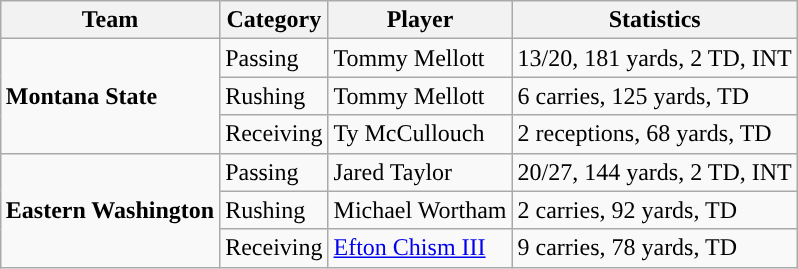<table class="wikitable" style="float: right;">
<tr>
<th>Team</th>
<th>Category</th>
<th>Player</th>
<th>Statistics</th>
</tr>
<tr>
<td rowspan=3><strong>Montana State</strong></td>
<td>Passing</td>
<td>Tommy Mellott</td>
<td>13/20, 181 yards, 2 TD, INT</td>
</tr>
<tr>
<td>Rushing</td>
<td>Tommy Mellott</td>
<td>6 carries, 125 yards, TD</td>
</tr>
<tr>
<td>Receiving</td>
<td>Ty McCullouch</td>
<td>2 receptions, 68 yards, TD</td>
</tr>
<tr>
<td rowspan=3><strong>Eastern Washington</strong></td>
<td>Passing</td>
<td>Jared Taylor</td>
<td>20/27, 144 yards, 2 TD, INT</td>
</tr>
<tr>
<td>Rushing</td>
<td>Michael Wortham</td>
<td>2 carries, 92 yards, TD</td>
</tr>
<tr>
<td>Receiving</td>
<td><a href='#'>Efton Chism III</a></td>
<td>9 carries, 78 yards, TD</td>
</tr>
</table>
